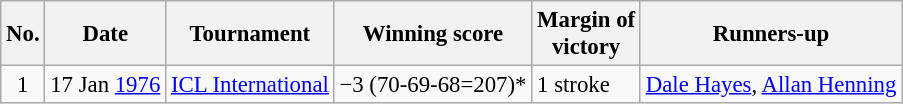<table class="wikitable" style="font-size:95%;">
<tr>
<th>No.</th>
<th>Date</th>
<th>Tournament</th>
<th>Winning score</th>
<th>Margin of<br>victory</th>
<th>Runners-up</th>
</tr>
<tr>
<td align=center>1</td>
<td align=right>17 Jan <a href='#'>1976</a></td>
<td><a href='#'>ICL International</a></td>
<td>−3 (70-69-68=207)*</td>
<td>1 stroke</td>
<td> <a href='#'>Dale Hayes</a>,  <a href='#'>Allan Henning</a></td>
</tr>
</table>
